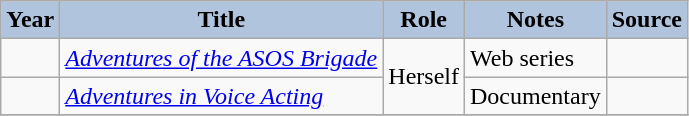<table class="wikitable sortable plainrowheaders" style="width=95%"; font-size: 95%">
<tr>
<th scope="col" style="background:#b0c4de;">Year</th>
<th scope="col" style="background:#b0c4de;">Title</th>
<th scope="col" style="background:#b0c4de;">Role</th>
<th scope="col" style="background:#b0c4de;">Notes</th>
<th scope="col" style="background:#b0c4de;">Source</th>
</tr>
<tr>
<td></td>
<td><em><a href='#'>Adventures of the ASOS Brigade</a></em></td>
<td rowspan="2">Herself</td>
<td>Web series</td>
<td></td>
</tr>
<tr>
<td></td>
<td><em><a href='#'>Adventures in Voice Acting</a></em></td>
<td>Documentary</td>
<td></td>
</tr>
<tr>
</tr>
</table>
